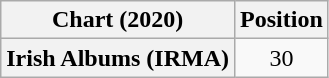<table class="wikitable plainrowheaders" style="text-align:center;">
<tr>
<th scope="col">Chart (2020)</th>
<th scope="col">Position</th>
</tr>
<tr>
<th scope="row">Irish Albums (IRMA)</th>
<td>30</td>
</tr>
</table>
